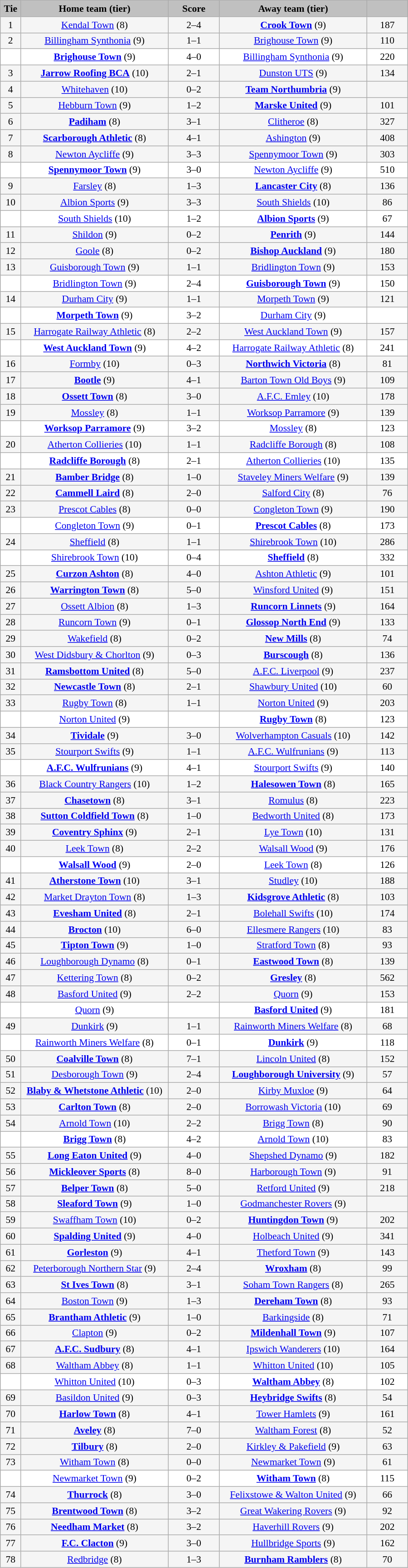<table class="wikitable" style="width: 600px; background:WhiteSmoke; text-align:center; font-size:90%">
<tr>
<td scope="col" style="width:  5.00%; background:silver;"><strong>Tie</strong></td>
<td scope="col" style="width: 36.25%; background:silver;"><strong>Home team (tier)</strong></td>
<td scope="col" style="width: 12.50%; background:silver;"><strong>Score</strong></td>
<td scope="col" style="width: 36.25%; background:silver;"><strong>Away team (tier)</strong></td>
<td scope="col" style="width: 10.00%; background:silver;"><strong></strong></td>
</tr>
<tr>
<td>1</td>
<td><a href='#'>Kendal Town</a> (8)</td>
<td>2–4</td>
<td><strong><a href='#'>Crook Town</a></strong> (9)</td>
<td>187</td>
</tr>
<tr>
<td>2</td>
<td><a href='#'>Billingham Synthonia</a> (9)</td>
<td>1–1</td>
<td><a href='#'>Brighouse Town</a> (9)</td>
<td>110</td>
</tr>
<tr style="background:white;">
<td><em></em></td>
<td><strong><a href='#'>Brighouse Town</a></strong> (9)</td>
<td>4–0</td>
<td><a href='#'>Billingham Synthonia</a> (9)</td>
<td>220</td>
</tr>
<tr>
<td>3</td>
<td><strong><a href='#'>Jarrow Roofing BCA</a></strong> (10)</td>
<td>2–1</td>
<td><a href='#'>Dunston UTS</a> (9)</td>
<td>134</td>
</tr>
<tr>
<td>4</td>
<td><a href='#'>Whitehaven</a> (10)</td>
<td>0–2</td>
<td><strong><a href='#'>Team Northumbria</a></strong> (9)</td>
<td></td>
</tr>
<tr>
<td>5</td>
<td><a href='#'>Hebburn Town</a> (9)</td>
<td>1–2</td>
<td><strong><a href='#'>Marske United</a></strong> (9)</td>
<td>101</td>
</tr>
<tr>
<td>6</td>
<td><strong><a href='#'>Padiham</a></strong> (8)</td>
<td>3–1</td>
<td><a href='#'>Clitheroe</a> (8)</td>
<td>327</td>
</tr>
<tr>
<td>7</td>
<td><strong><a href='#'>Scarborough Athletic</a></strong> (8)</td>
<td>4–1</td>
<td><a href='#'>Ashington</a> (9)</td>
<td>408</td>
</tr>
<tr>
<td>8</td>
<td><a href='#'>Newton Aycliffe</a> (9)</td>
<td>3–3</td>
<td><a href='#'>Spennymoor Town</a> (9)</td>
<td>303</td>
</tr>
<tr style="background:white;">
<td><em></em></td>
<td><strong><a href='#'>Spennymoor Town</a></strong> (9)</td>
<td>3–0</td>
<td><a href='#'>Newton Aycliffe</a> (9)</td>
<td>510</td>
</tr>
<tr>
<td>9</td>
<td><a href='#'>Farsley</a> (8)</td>
<td>1–3</td>
<td><strong><a href='#'>Lancaster City</a></strong> (8)</td>
<td>136</td>
</tr>
<tr>
<td>10</td>
<td><a href='#'>Albion Sports</a> (9)</td>
<td>3–3</td>
<td><a href='#'>South Shields</a> (10)</td>
<td>86</td>
</tr>
<tr style="background:white;">
<td><em></em></td>
<td><a href='#'>South Shields</a> (10)</td>
<td>1–2</td>
<td><strong><a href='#'>Albion Sports</a></strong> (9)</td>
<td>67</td>
</tr>
<tr>
<td>11</td>
<td><a href='#'>Shildon</a> (9)</td>
<td>0–2</td>
<td><strong><a href='#'>Penrith</a></strong> (9)</td>
<td>144</td>
</tr>
<tr>
<td>12</td>
<td><a href='#'>Goole</a> (8)</td>
<td>0–2</td>
<td><strong><a href='#'>Bishop Auckland</a></strong> (9)</td>
<td>180</td>
</tr>
<tr>
<td>13</td>
<td><a href='#'>Guisborough Town</a> (9)</td>
<td>1–1</td>
<td><a href='#'>Bridlington Town</a> (9)</td>
<td>153</td>
</tr>
<tr style="background:white;">
<td><em></em></td>
<td><a href='#'>Bridlington Town</a> (9)</td>
<td>2–4</td>
<td><strong><a href='#'>Guisborough Town</a></strong> (9)</td>
<td>150</td>
</tr>
<tr>
<td>14</td>
<td><a href='#'>Durham City</a> (9)</td>
<td>1–1</td>
<td><a href='#'>Morpeth Town</a> (9)</td>
<td>121</td>
</tr>
<tr style="background:white;">
<td><em></em></td>
<td><strong><a href='#'>Morpeth Town</a></strong> (9)</td>
<td>3–2</td>
<td><a href='#'>Durham City</a> (9)</td>
<td></td>
</tr>
<tr>
<td>15</td>
<td><a href='#'>Harrogate Railway Athletic</a> (8)</td>
<td>2–2</td>
<td><a href='#'>West Auckland Town</a> (9)</td>
<td>157</td>
</tr>
<tr style="background:white;">
<td><em></em></td>
<td><strong><a href='#'>West Auckland Town</a></strong> (9)</td>
<td>4–2</td>
<td><a href='#'>Harrogate Railway Athletic</a> (8)</td>
<td>241</td>
</tr>
<tr>
<td>16</td>
<td><a href='#'>Formby</a> (10)</td>
<td>0–3</td>
<td><strong><a href='#'>Northwich Victoria</a></strong> (8)</td>
<td>81</td>
</tr>
<tr>
<td>17</td>
<td><strong><a href='#'>Bootle</a></strong> (9)</td>
<td>4–1</td>
<td><a href='#'>Barton Town Old Boys</a> (9)</td>
<td>109</td>
</tr>
<tr>
<td>18</td>
<td><strong><a href='#'>Ossett Town</a></strong> (8)</td>
<td>3–0</td>
<td><a href='#'>A.F.C. Emley</a> (10)</td>
<td>178</td>
</tr>
<tr>
<td>19</td>
<td><a href='#'>Mossley</a> (8)</td>
<td>1–1</td>
<td><a href='#'>Worksop Parramore</a> (9)</td>
<td>139</td>
</tr>
<tr style="background:white;">
<td><em></em></td>
<td><strong><a href='#'>Worksop Parramore</a></strong> (9)</td>
<td>3–2</td>
<td><a href='#'>Mossley</a> (8)</td>
<td>123</td>
</tr>
<tr>
<td>20</td>
<td><a href='#'>Atherton Collieries</a> (10)</td>
<td>1–1</td>
<td><a href='#'>Radcliffe Borough</a> (8)</td>
<td>108</td>
</tr>
<tr style="background:white;">
<td><em></em></td>
<td><strong><a href='#'>Radcliffe Borough</a></strong> (8)</td>
<td>2–1</td>
<td><a href='#'>Atherton Collieries</a> (10)</td>
<td>135</td>
</tr>
<tr>
<td>21</td>
<td><strong><a href='#'>Bamber Bridge</a></strong> (8)</td>
<td>1–0</td>
<td><a href='#'>Staveley Miners Welfare</a> (9)</td>
<td>139</td>
</tr>
<tr>
<td>22</td>
<td><strong><a href='#'>Cammell Laird</a></strong> (8)</td>
<td>2–0</td>
<td><a href='#'>Salford City</a> (8)</td>
<td>76</td>
</tr>
<tr>
<td>23</td>
<td><a href='#'>Prescot Cables</a> (8)</td>
<td>0–0</td>
<td><a href='#'>Congleton Town</a> (9)</td>
<td>190</td>
</tr>
<tr style="background:white;">
<td><em></em></td>
<td><a href='#'>Congleton Town</a> (9)</td>
<td>0–1</td>
<td><strong><a href='#'>Prescot Cables</a></strong> (8)</td>
<td>173</td>
</tr>
<tr>
<td>24</td>
<td><a href='#'>Sheffield</a> (8)</td>
<td>1–1</td>
<td><a href='#'>Shirebrook Town</a> (10)</td>
<td>286</td>
</tr>
<tr style="background:white;">
<td><em></em></td>
<td><a href='#'>Shirebrook Town</a> (10)</td>
<td>0–4</td>
<td><strong><a href='#'>Sheffield</a></strong> (8)</td>
<td>332</td>
</tr>
<tr>
<td>25</td>
<td><strong><a href='#'>Curzon Ashton</a></strong> (8)</td>
<td>4–0</td>
<td><a href='#'>Ashton Athletic</a> (9)</td>
<td>101</td>
</tr>
<tr>
<td>26</td>
<td><strong><a href='#'>Warrington Town</a></strong> (8)</td>
<td>5–0</td>
<td><a href='#'>Winsford United</a> (9)</td>
<td>151</td>
</tr>
<tr>
<td>27</td>
<td><a href='#'>Ossett Albion</a> (8)</td>
<td>1–3</td>
<td><strong><a href='#'>Runcorn Linnets</a></strong> (9)</td>
<td>164</td>
</tr>
<tr>
<td>28</td>
<td><a href='#'>Runcorn Town</a> (9)</td>
<td>0–1</td>
<td><strong><a href='#'>Glossop North End</a></strong> (9)</td>
<td>133</td>
</tr>
<tr>
<td>29</td>
<td><a href='#'>Wakefield</a> (8)</td>
<td>0–2</td>
<td><strong><a href='#'>New Mills</a></strong> (8)</td>
<td>74</td>
</tr>
<tr>
<td>30</td>
<td><a href='#'>West Didsbury & Chorlton</a> (9)</td>
<td>0–3</td>
<td><strong><a href='#'>Burscough</a></strong> (8)</td>
<td>136</td>
</tr>
<tr>
<td>31</td>
<td><strong><a href='#'>Ramsbottom United</a></strong> (8)</td>
<td>5–0</td>
<td><a href='#'>A.F.C. Liverpool</a> (9)</td>
<td>237</td>
</tr>
<tr>
<td>32</td>
<td><strong><a href='#'>Newcastle Town</a></strong> (8)</td>
<td>2–1</td>
<td><a href='#'>Shawbury United</a> (10)</td>
<td>60</td>
</tr>
<tr>
<td>33</td>
<td><a href='#'>Rugby Town</a> (8)</td>
<td>1–1</td>
<td><a href='#'>Norton United</a> (9)</td>
<td>203</td>
</tr>
<tr style="background:white;">
<td><em></em></td>
<td><a href='#'>Norton United</a> (9)</td>
<td></td>
<td><strong><a href='#'>Rugby Town</a></strong> (8)</td>
<td>123</td>
</tr>
<tr>
<td>34</td>
<td><strong><a href='#'>Tividale</a></strong> (9)</td>
<td>3–0</td>
<td><a href='#'>Wolverhampton Casuals</a> (10)</td>
<td>142</td>
</tr>
<tr>
<td>35</td>
<td><a href='#'>Stourport Swifts</a> (9)</td>
<td>1–1</td>
<td><a href='#'>A.F.C. Wulfrunians</a> (9)</td>
<td>113</td>
</tr>
<tr style="background:white;">
<td><em></em></td>
<td><strong><a href='#'>A.F.C. Wulfrunians</a></strong> (9)</td>
<td>4–1 </td>
<td><a href='#'>Stourport Swifts</a> (9)</td>
<td>140</td>
</tr>
<tr>
<td>36</td>
<td><a href='#'>Black Country Rangers</a> (10)</td>
<td>1–2</td>
<td><strong><a href='#'>Halesowen Town</a></strong> (8)</td>
<td>165</td>
</tr>
<tr>
<td>37</td>
<td><strong><a href='#'>Chasetown</a></strong> (8)</td>
<td>3–1</td>
<td><a href='#'>Romulus</a> (8)</td>
<td>223</td>
</tr>
<tr>
<td>38</td>
<td><strong><a href='#'>Sutton Coldfield Town</a></strong> (8)</td>
<td>1–0</td>
<td><a href='#'>Bedworth United</a> (8)</td>
<td>173</td>
</tr>
<tr>
<td>39</td>
<td><strong><a href='#'>Coventry Sphinx</a></strong> (9)</td>
<td>2–1</td>
<td><a href='#'>Lye Town</a> (10)</td>
<td>131</td>
</tr>
<tr>
<td>40</td>
<td><a href='#'>Leek Town</a> (8)</td>
<td>2–2</td>
<td><a href='#'>Walsall Wood</a> (9)</td>
<td>176</td>
</tr>
<tr style="background:white;">
<td><em></em></td>
<td><strong><a href='#'>Walsall Wood</a></strong> (9)</td>
<td>2–0</td>
<td><a href='#'>Leek Town</a> (8)</td>
<td>126</td>
</tr>
<tr>
<td>41</td>
<td><strong><a href='#'>Atherstone Town</a></strong> (10)</td>
<td>3–1</td>
<td><a href='#'>Studley</a> (10)</td>
<td>188</td>
</tr>
<tr>
<td>42</td>
<td><a href='#'>Market Drayton Town</a> (8)</td>
<td>1–3</td>
<td><strong><a href='#'>Kidsgrove Athletic</a></strong> (8)</td>
<td>103</td>
</tr>
<tr>
<td>43</td>
<td><strong><a href='#'>Evesham United</a></strong> (8)</td>
<td>2–1</td>
<td><a href='#'>Bolehall Swifts</a> (10)</td>
<td>174</td>
</tr>
<tr>
<td>44</td>
<td><strong><a href='#'>Brocton</a></strong> (10)</td>
<td>6–0</td>
<td><a href='#'>Ellesmere Rangers</a> (10)</td>
<td>83</td>
</tr>
<tr>
<td>45</td>
<td><strong><a href='#'>Tipton Town</a></strong> (9)</td>
<td>1–0</td>
<td><a href='#'>Stratford Town</a> (8)</td>
<td>93</td>
</tr>
<tr>
<td>46</td>
<td><a href='#'>Loughborough Dynamo</a> (8)</td>
<td>0–1</td>
<td><strong><a href='#'>Eastwood Town</a></strong> (8)</td>
<td>139</td>
</tr>
<tr>
<td>47</td>
<td><a href='#'>Kettering Town</a> (8)</td>
<td>0–2</td>
<td><strong><a href='#'>Gresley</a></strong> (8)</td>
<td>562</td>
</tr>
<tr>
<td>48</td>
<td><a href='#'>Basford United</a> (9)</td>
<td>2–2</td>
<td><a href='#'>Quorn</a> (9)</td>
<td>153</td>
</tr>
<tr style="background:white;">
<td><em></em></td>
<td><a href='#'>Quorn</a> (9)</td>
<td></td>
<td><strong><a href='#'>Basford United</a></strong> (9)</td>
<td>181</td>
</tr>
<tr>
<td>49</td>
<td><a href='#'>Dunkirk</a> (9)</td>
<td>1–1</td>
<td><a href='#'>Rainworth Miners Welfare</a> (8)</td>
<td>68</td>
</tr>
<tr style="background:white;">
<td><em></em></td>
<td><a href='#'>Rainworth Miners Welfare</a> (8)</td>
<td>0–1 </td>
<td><strong><a href='#'>Dunkirk</a></strong> (9)</td>
<td>118</td>
</tr>
<tr>
<td>50</td>
<td><strong><a href='#'>Coalville Town</a></strong> (8)</td>
<td>7–1</td>
<td><a href='#'>Lincoln United</a> (8)</td>
<td>152</td>
</tr>
<tr>
<td>51</td>
<td><a href='#'>Desborough Town</a> (9)</td>
<td>2–4</td>
<td><strong><a href='#'>Loughborough University</a></strong> (9)</td>
<td>57</td>
</tr>
<tr>
<td>52</td>
<td><strong><a href='#'>Blaby & Whetstone Athletic</a></strong> (10)</td>
<td>2–0</td>
<td><a href='#'>Kirby Muxloe</a> (9)</td>
<td>64</td>
</tr>
<tr>
<td>53</td>
<td><strong><a href='#'>Carlton Town</a></strong> (8)</td>
<td>2–0</td>
<td><a href='#'>Borrowash Victoria</a> (10)</td>
<td>69</td>
</tr>
<tr>
<td>54</td>
<td><a href='#'>Arnold Town</a> (10)</td>
<td>2–2</td>
<td><a href='#'>Brigg Town</a> (8)</td>
<td>90</td>
</tr>
<tr style="background:white;">
<td><em></em></td>
<td><strong><a href='#'>Brigg Town</a></strong> (8)</td>
<td>4–2</td>
<td><a href='#'>Arnold Town</a> (10)</td>
<td>83</td>
</tr>
<tr>
<td>55</td>
<td><strong><a href='#'>Long Eaton United</a></strong> (9)</td>
<td>4–0</td>
<td><a href='#'>Shepshed Dynamo</a> (9)</td>
<td>182</td>
</tr>
<tr>
<td>56</td>
<td><strong><a href='#'>Mickleover Sports</a></strong> (8)</td>
<td>8–0</td>
<td><a href='#'>Harborough Town</a> (9)</td>
<td>91</td>
</tr>
<tr>
<td>57</td>
<td><strong><a href='#'>Belper Town</a></strong> (8)</td>
<td>5–0</td>
<td><a href='#'>Retford United</a> (9)</td>
<td>218</td>
</tr>
<tr>
<td>58</td>
<td><strong><a href='#'>Sleaford Town</a></strong> (9)</td>
<td>1–0</td>
<td><a href='#'>Godmanchester Rovers</a> (9)</td>
<td></td>
</tr>
<tr>
<td>59</td>
<td><a href='#'>Swaffham Town</a> (10)</td>
<td>0–2</td>
<td><strong><a href='#'>Huntingdon Town</a></strong> (9)</td>
<td>202</td>
</tr>
<tr>
<td>60</td>
<td><strong><a href='#'>Spalding United</a></strong> (9)</td>
<td>4–0</td>
<td><a href='#'>Holbeach United</a> (9)</td>
<td>341</td>
</tr>
<tr>
<td>61</td>
<td><strong><a href='#'>Gorleston</a></strong> (9)</td>
<td>4–1</td>
<td><a href='#'>Thetford Town</a> (9)</td>
<td>143</td>
</tr>
<tr>
<td>62</td>
<td><a href='#'>Peterborough Northern Star</a> (9)</td>
<td>2–4</td>
<td><strong><a href='#'>Wroxham</a></strong> (8)</td>
<td>99</td>
</tr>
<tr>
<td>63</td>
<td><strong><a href='#'>St Ives Town</a></strong> (8)</td>
<td>3–1</td>
<td><a href='#'>Soham Town Rangers</a> (8)</td>
<td>265</td>
</tr>
<tr>
<td>64</td>
<td><a href='#'>Boston Town</a> (9)</td>
<td>1–3</td>
<td><strong><a href='#'>Dereham Town</a></strong> (8)</td>
<td>93</td>
</tr>
<tr>
<td>65</td>
<td><strong><a href='#'>Brantham Athletic</a></strong> (9)</td>
<td>1–0</td>
<td><a href='#'>Barkingside</a> (8)</td>
<td>71</td>
</tr>
<tr>
<td>66</td>
<td><a href='#'>Clapton</a> (9)</td>
<td>0–2</td>
<td><strong><a href='#'>Mildenhall Town</a></strong> (9)</td>
<td>107</td>
</tr>
<tr>
<td>67</td>
<td><strong><a href='#'>A.F.C. Sudbury</a></strong> (8)</td>
<td>4–1</td>
<td><a href='#'>Ipswich Wanderers</a> (10)</td>
<td>164</td>
</tr>
<tr>
<td>68</td>
<td><a href='#'>Waltham Abbey</a> (8)</td>
<td>1–1</td>
<td><a href='#'>Whitton United</a> (10)</td>
<td>105</td>
</tr>
<tr style="background:white;">
<td><em></em></td>
<td><a href='#'>Whitton United</a> (10)</td>
<td>0–3</td>
<td><strong><a href='#'>Waltham Abbey</a></strong> (8)</td>
<td>102</td>
</tr>
<tr>
<td>69</td>
<td><a href='#'>Basildon United</a> (9)</td>
<td>0–3</td>
<td><strong><a href='#'>Heybridge Swifts</a></strong> (8)</td>
<td>54</td>
</tr>
<tr>
<td>70</td>
<td><strong><a href='#'>Harlow Town</a></strong> (8)</td>
<td>4–1</td>
<td><a href='#'>Tower Hamlets</a> (9)</td>
<td>161</td>
</tr>
<tr>
<td>71</td>
<td><strong><a href='#'>Aveley</a></strong> (8)</td>
<td>7–0</td>
<td><a href='#'>Waltham Forest</a> (8)</td>
<td>52</td>
</tr>
<tr>
<td>72</td>
<td><strong><a href='#'>Tilbury</a></strong> (8)</td>
<td>2–0</td>
<td><a href='#'>Kirkley & Pakefield</a> (9)</td>
<td>63</td>
</tr>
<tr>
<td>73</td>
<td><a href='#'>Witham Town</a> (8)</td>
<td>0–0</td>
<td><a href='#'>Newmarket Town</a> (9)</td>
<td>61</td>
</tr>
<tr style="background:white;">
<td><em></em></td>
<td><a href='#'>Newmarket Town</a> (9)</td>
<td>0–2</td>
<td><strong><a href='#'>Witham Town</a></strong> (8)</td>
<td>115</td>
</tr>
<tr>
<td>74</td>
<td><strong><a href='#'>Thurrock</a></strong> (8)</td>
<td>3–0</td>
<td><a href='#'>Felixstowe & Walton United</a> (9)</td>
<td>66</td>
</tr>
<tr>
<td>75</td>
<td><strong><a href='#'>Brentwood Town</a></strong> (8)</td>
<td>3–2</td>
<td><a href='#'>Great Wakering Rovers</a> (9)</td>
<td>92</td>
</tr>
<tr>
<td>76</td>
<td><strong><a href='#'>Needham Market</a></strong> (8)</td>
<td>3–2</td>
<td><a href='#'>Haverhill Rovers</a> (9)</td>
<td>202</td>
</tr>
<tr>
<td>77</td>
<td><strong><a href='#'>F.C. Clacton</a></strong> (9)</td>
<td>3–0</td>
<td><a href='#'>Hullbridge Sports</a> (9)</td>
<td>162</td>
</tr>
<tr>
<td>78</td>
<td><a href='#'>Redbridge</a> (8)</td>
<td>1–3</td>
<td><strong><a href='#'>Burnham Ramblers</a></strong> (8)</td>
<td>70</td>
</tr>
</table>
